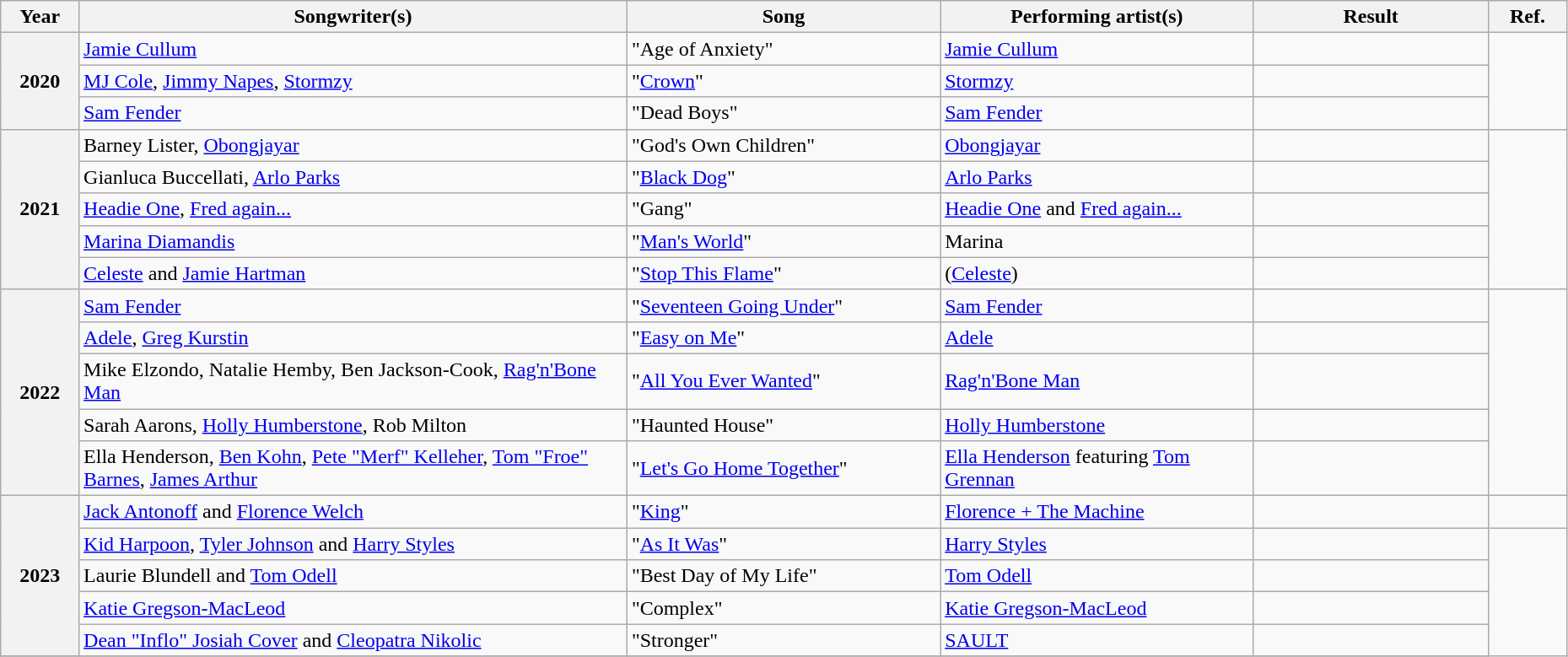<table class="wikitable sortable" style="width:98%">
<tr>
<th scope="col" width="5%">Year</th>
<th scope="col" width="35%">Songwriter(s)</th>
<th scope="col" width="20%">Song</th>
<th scope="col" width="20%">Performing artist(s)</th>
<th scope="col" width="15%">Result</th>
<th scope="col" class="unsortable" width="5%">Ref.</th>
</tr>
<tr>
<th scope="row" rowspan="3">2020</th>
<td><a href='#'>Jamie Cullum</a></td>
<td>"Age of Anxiety"</td>
<td><a href='#'>Jamie Cullum</a></td>
<td></td>
<td align="center" rowspan="3"></td>
</tr>
<tr>
<td><a href='#'>MJ Cole</a>, <a href='#'>Jimmy Napes</a>, <a href='#'>Stormzy</a></td>
<td>"<a href='#'>Crown</a>"</td>
<td><a href='#'>Stormzy</a></td>
<td></td>
</tr>
<tr>
<td><a href='#'>Sam Fender</a></td>
<td>"Dead Boys"</td>
<td><a href='#'>Sam Fender</a></td>
<td></td>
</tr>
<tr>
<th scope="row" rowspan="5">2021</th>
<td>Barney Lister, <a href='#'>Obongjayar</a></td>
<td>"God's Own Children"</td>
<td><a href='#'>Obongjayar</a></td>
<td></td>
<td align="center" rowspan="5"></td>
</tr>
<tr>
<td>Gianluca Buccellati, <a href='#'>Arlo Parks</a></td>
<td>"<a href='#'>Black Dog</a>"</td>
<td><a href='#'>Arlo Parks</a></td>
<td></td>
</tr>
<tr>
<td><a href='#'>Headie One</a>, <a href='#'>Fred again...</a></td>
<td>"Gang"</td>
<td><a href='#'>Headie One</a> and <a href='#'>Fred again...</a></td>
<td></td>
</tr>
<tr>
<td><a href='#'>Marina Diamandis</a></td>
<td>"<a href='#'>Man's World</a>"</td>
<td>Marina</td>
<td></td>
</tr>
<tr>
<td><a href='#'>Celeste</a> and <a href='#'>Jamie Hartman</a></td>
<td>"<a href='#'>Stop This Flame</a>"</td>
<td>(<a href='#'>Celeste</a>)</td>
<td></td>
</tr>
<tr>
<th scope="row" rowspan="5">2022</th>
<td><a href='#'>Sam Fender</a></td>
<td>"<a href='#'>Seventeen Going Under</a>"</td>
<td><a href='#'>Sam Fender</a></td>
<td></td>
<td align="center" rowspan="5"></td>
</tr>
<tr>
<td><a href='#'>Adele</a>, <a href='#'>Greg Kurstin</a></td>
<td>"<a href='#'>Easy on Me</a>"</td>
<td><a href='#'>Adele</a></td>
<td></td>
</tr>
<tr>
<td>Mike Elzondo, Natalie Hemby, Ben Jackson-Cook, <a href='#'>Rag'n'Bone Man</a></td>
<td>"<a href='#'>All You Ever Wanted</a>"</td>
<td><a href='#'>Rag'n'Bone Man</a></td>
<td></td>
</tr>
<tr>
<td>Sarah Aarons, <a href='#'>Holly Humberstone</a>, Rob Milton</td>
<td>"Haunted House"</td>
<td><a href='#'>Holly Humberstone</a></td>
<td></td>
</tr>
<tr>
<td>Ella Henderson, <a href='#'>Ben Kohn</a>, <a href='#'>Pete "Merf" Kelleher</a>, <a href='#'>Tom "Froe" Barnes</a>, <a href='#'>James Arthur</a></td>
<td>"<a href='#'>Let's Go Home Together</a>"</td>
<td><a href='#'>Ella Henderson</a> featuring <a href='#'>Tom Grennan</a></td>
<td></td>
</tr>
<tr>
<th scope="row" rowspan="5">2023</th>
<td><a href='#'>Jack Antonoff</a> and <a href='#'>Florence Welch</a></td>
<td>"<a href='#'>King</a>"</td>
<td><a href='#'>Florence + The Machine</a></td>
<td></td>
</tr>
<tr>
<td><a href='#'>Kid Harpoon</a>, <a href='#'>Tyler Johnson</a> and <a href='#'>Harry Styles</a></td>
<td>"<a href='#'>As It Was</a>"</td>
<td><a href='#'>Harry Styles</a></td>
<td></td>
<td align="center" rowspan="5"></td>
</tr>
<tr>
<td>Laurie Blundell and <a href='#'>Tom Odell</a></td>
<td>"Best Day of My Life"</td>
<td><a href='#'>Tom Odell</a></td>
<td></td>
</tr>
<tr>
<td><a href='#'>Katie Gregson-MacLeod</a></td>
<td>"Complex"</td>
<td><a href='#'>Katie Gregson-MacLeod</a></td>
<td></td>
</tr>
<tr>
<td><a href='#'>Dean "Inflo" Josiah Cover</a> and <a href='#'>Cleopatra Nikolic</a></td>
<td>"Stronger"</td>
<td><a href='#'>SAULT</a></td>
<td></td>
</tr>
<tr>
</tr>
</table>
